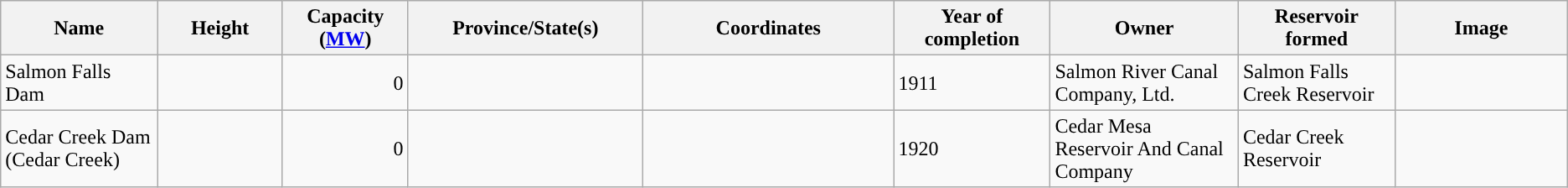<table class="wikitable sortable" border="1">
<tr>
<th width="10%">Name</th>
<th width="8%">Height</th>
<th width="8%">Capacity (<a href='#'>MW</a>)</th>
<th width="15%">Province/State(s)</th>
<th width="16%">Coordinates</th>
<th width="10%">Year of completion</th>
<th width="12%">Owner</th>
<th width="10%">Reservoir formed</th>
<th>Image</th>
</tr>
<tr>
<td>Salmon Falls Dam</td>
<td></td>
<td align="right">0</td>
<td></td>
<td></td>
<td>1911</td>
<td>Salmon River Canal Company, Ltd.</td>
<td>Salmon Falls Creek Reservoir</td>
<td></td>
</tr>
<tr>
<td>Cedar Creek Dam (Cedar Creek)</td>
<td></td>
<td align="right">0</td>
<td></td>
<td></td>
<td>1920</td>
<td>Cedar Mesa Reservoir And Canal Company</td>
<td>Cedar Creek Reservoir</td>
<td></td>
</tr>
</table>
